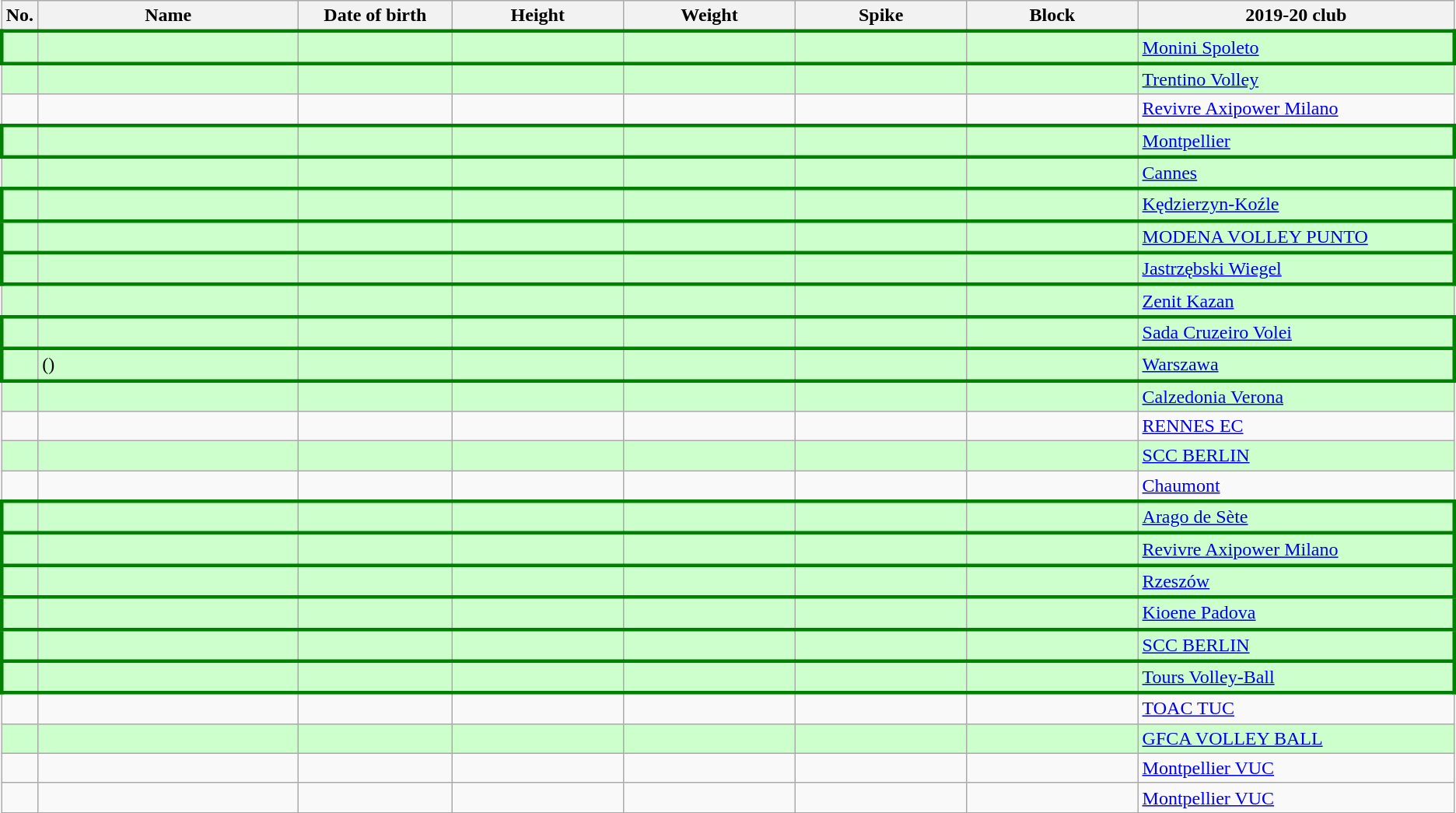<table class="wikitable sortable" style="font-size:100%; text-align:center;">
<tr>
<th>No.</th>
<th style="width:14em">Name</th>
<th style="width:8em">Date of birth</th>
<th style="width:9em">Height</th>
<th style="width:9em">Weight</th>
<th style="width:9em">Spike</th>
<th style="width:9em">Block</th>
<th style="width:17em">2019-20 club</th>
</tr>
<tr bgcolor=#ccffcc | style="border:3px solid green">
<td></td>
<td style="text-align:left;"></td>
<td style="text-align:right;"></td>
<td></td>
<td></td>
<td></td>
<td></td>
<td style="text-align:left;"> <a href='#'>Monini Spoleto</a></td>
</tr>
<tr bgcolor=#ccffcc>
<td></td>
<td style="text-align:left;"></td>
<td style="text-align:right;"></td>
<td></td>
<td></td>
<td></td>
<td></td>
<td style="text-align:left;"> <a href='#'>Trentino Volley</a></td>
</tr>
<tr>
<td></td>
<td style="text-align:left;"></td>
<td style="text-align:right;"></td>
<td></td>
<td></td>
<td></td>
<td></td>
<td style="text-align:left;"> <a href='#'>Revivre Axipower Milano</a></td>
</tr>
<tr bgcolor=#ccffcc | style="border:3px solid green">
<td></td>
<td style="text-align:left;"></td>
<td style="text-align:right;"></td>
<td></td>
<td></td>
<td></td>
<td></td>
<td style="text-align:left;"> <a href='#'>Montpellier</a></td>
</tr>
<tr bgcolor=#ccffcc>
<td></td>
<td style="text-align:left;"></td>
<td style="text-align:right;"></td>
<td></td>
<td></td>
<td></td>
<td></td>
<td style="text-align:left;"> <a href='#'>Cannes</a></td>
</tr>
<tr bgcolor=#ccffcc | style="border:3px solid green">
<td></td>
<td style="text-align:left;"></td>
<td style="text-align:right;"></td>
<td></td>
<td></td>
<td></td>
<td></td>
<td style="text-align:left;"> <a href='#'>Kędzierzyn-Koźle</a></td>
</tr>
<tr bgcolor=#ccffcc | style="border:3px solid green">
<td></td>
<td style="text-align:left;"></td>
<td style="text-align:right;"></td>
<td></td>
<td></td>
<td></td>
<td></td>
<td style="text-align:left;"> <a href='#'>MODENA VOLLEY PUNTO</a></td>
</tr>
<tr bgcolor=#ccffcc | style="border:3px solid green">
<td></td>
<td style="text-align:left;"></td>
<td style="text-align:right;"></td>
<td></td>
<td></td>
<td></td>
<td></td>
<td style="text-align:left;"> <a href='#'>Jastrzębski Wiegel</a></td>
</tr>
<tr bgcolor=#ccffcc>
<td></td>
<td style="text-align:left;"></td>
<td style="text-align:right;"></td>
<td></td>
<td></td>
<td></td>
<td></td>
<td style="text-align:left;"> <a href='#'>Zenit Kazan</a></td>
</tr>
<tr bgcolor=#ccffcc | style="border:3px solid green">
<td></td>
<td style="text-align:left;"></td>
<td style="text-align:right;"></td>
<td></td>
<td></td>
<td></td>
<td></td>
<td style="text-align:left;"> <a href='#'>Sada Cruzeiro Volei</a></td>
</tr>
<tr bgcolor=#ccffcc | style="border:3px solid green">
<td></td>
<td style="text-align:left;"> ()</td>
<td style="text-align:right;"></td>
<td></td>
<td></td>
<td></td>
<td></td>
<td style="text-align:left;"> <a href='#'>Warszawa</a></td>
</tr>
<tr bgcolor=#ccffcc>
<td></td>
<td style="text-align:left;"></td>
<td style="text-align:right;"></td>
<td></td>
<td></td>
<td></td>
<td></td>
<td style="text-align:left;"> <a href='#'>Calzedonia Verona</a></td>
</tr>
<tr>
<td></td>
<td style="text-align:left;"></td>
<td style="text-align:right;"></td>
<td></td>
<td></td>
<td></td>
<td></td>
<td style="text-align:left;"> <a href='#'>RENNES EC</a></td>
</tr>
<tr bgcolor=#ccffcc>
<td></td>
<td style="text-align:left;"></td>
<td style="text-align:right;"></td>
<td></td>
<td></td>
<td></td>
<td></td>
<td style="text-align:left;"> <a href='#'>SCC BERLIN</a></td>
</tr>
<tr>
<td></td>
<td style="text-align:left;"></td>
<td style="text-align:right;"></td>
<td></td>
<td></td>
<td></td>
<td></td>
<td style="text-align:left;"> <a href='#'>Chaumont</a></td>
</tr>
<tr bgcolor=#ccffcc | style="border:3px solid green">
<td></td>
<td style="text-align:left;"></td>
<td style="text-align:right;"></td>
<td></td>
<td></td>
<td></td>
<td></td>
<td style="text-align:left;"> <a href='#'>Arago de Sète</a></td>
</tr>
<tr bgcolor=#ccffcc | style="border:3px solid green">
<td></td>
<td style="text-align:left;"></td>
<td style="text-align:right;"></td>
<td></td>
<td></td>
<td></td>
<td></td>
<td style="text-align:left;"> <a href='#'>Revivre Axipower Milano</a></td>
</tr>
<tr bgcolor=#ccffcc | style="border:3px solid green">
<td></td>
<td style="text-align:left;"></td>
<td style="text-align:right;"></td>
<td></td>
<td></td>
<td></td>
<td></td>
<td style="text-align:left;"> <a href='#'>Rzeszów</a></td>
</tr>
<tr bgcolor=#ccffcc | style="border:3px solid green">
<td></td>
<td style="text-align:left;"></td>
<td style="text-align:right;"></td>
<td></td>
<td></td>
<td></td>
<td></td>
<td style="text-align:left;"> <a href='#'>Kioene Padova</a></td>
</tr>
<tr bgcolor=#ccffcc | style="border:3px solid green">
<td></td>
<td style="text-align:left;"></td>
<td style="text-align:right;"></td>
<td></td>
<td></td>
<td></td>
<td></td>
<td style="text-align:left;"> <a href='#'>SCC BERLIN</a></td>
</tr>
<tr bgcolor=#ccffcc | style="border:3px solid green">
<td></td>
<td style="text-align:left;"></td>
<td style="text-align:right;"></td>
<td></td>
<td></td>
<td></td>
<td></td>
<td style="text-align:left;"> <a href='#'>Tours Volley-Ball</a></td>
</tr>
<tr>
<td></td>
<td style="text-align:left;"></td>
<td style="text-align:right;"></td>
<td></td>
<td></td>
<td></td>
<td></td>
<td style="text-align:left;"> <a href='#'>TOAC TUC</a></td>
</tr>
<tr bgcolor=#ccffcc>
<td></td>
<td style="text-align:left;"></td>
<td style="text-align:right;"></td>
<td></td>
<td></td>
<td></td>
<td></td>
<td style="text-align:left;"> <a href='#'>GFCA VOLLEY BALL</a></td>
</tr>
<tr>
<td></td>
<td style="text-align:left;"></td>
<td style="text-align:right;"></td>
<td></td>
<td></td>
<td></td>
<td></td>
<td style="text-align:left;"> <a href='#'>Montpellier VUC</a></td>
</tr>
<tr>
<td></td>
<td style="text-align:left;"></td>
<td style="text-align:right;"></td>
<td></td>
<td></td>
<td></td>
<td></td>
<td style="text-align:left;"> <a href='#'>Montpellier VUC</a></td>
</tr>
</table>
